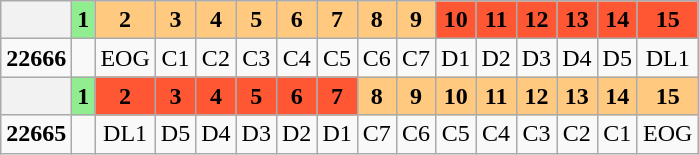<table class="wikitable plainrowheaders unsortable" style="text-align:center">
<tr>
<th></th>
<th rowspan="1" scope="col" style="background:lightgreen;">1</th>
<th rowspan="1" scope="col" style="background:#FFC97F;">2</th>
<th rowspan="1" scope="col" style="background:#FFC97F;">3</th>
<th rowspan="1" scope="col" style="background:#FFC97F;">4</th>
<th rowspan="1" scope="col" style="background:#FFC97F;">5</th>
<th rowspan="1" scope="col" style="background:#FFC97F;">6</th>
<th rowspan="1" scope="col" style="background:#FFC97F;">7</th>
<th rowspan="1" scope="col" style="background:#FFC97F;">8</th>
<th rowspan="1" scope="col" style="background:#FFC97F;">9</th>
<th rowspan="1" scope="col" style="background:#FF5733;">10</th>
<th rowspan="1" scope="col" style="background:#FF5733;">11</th>
<th rowspan="1" scope="col" style="background:#FF5733;">12</th>
<th rowspan="1" scope="col" style="background:#FF5733;">13</th>
<th rowspan="1" scope="col" style="background:#FF5733;">14</th>
<th rowspan="1" scope="col" style="background:#FF5733;">15</th>
</tr>
<tr>
<td><strong>22666</strong></td>
<td></td>
<td>EOG</td>
<td>C1</td>
<td>C2</td>
<td>C3</td>
<td>C4</td>
<td>C5</td>
<td>C6</td>
<td>C7</td>
<td>D1</td>
<td>D2</td>
<td>D3</td>
<td>D4</td>
<td>D5</td>
<td>DL1</td>
</tr>
<tr>
<th></th>
<th rowspan="1" scope="col" style="background:lightgreen;">1</th>
<th rowspan="1" scope="col" style="background:#FF5733;">2</th>
<th rowspan="1" scope="col" style="background:#FF5733;">3</th>
<th rowspan="1" scope="col" style="background:#FF5733;">4</th>
<th rowspan="1" scope="col" style="background:#FF5733;">5</th>
<th rowspan="1" scope="col" style="background:#FF5733;">6</th>
<th rowspan="1" scope="col" style="background:#FF5733;">7</th>
<th rowspan="1" scope="col" style="background:#FFC97F;">8</th>
<th rowspan="1" scope="col" style="background:#FFC97F;">9</th>
<th rowspan="1" scope="col" style="background:#FFC97F;">10</th>
<th rowspan="1" scope="col" style="background:#FFC97F;">11</th>
<th rowspan="1" scope="col" style="background:#FFC97F;">12</th>
<th rowspan="1" scope="col" style="background:#FFC97F;">13</th>
<th rowspan="1" scope="col" style="background:#FFC97F;">14</th>
<th rowspan="1" scope="col" style="background:#FFC97F;">15</th>
</tr>
<tr>
<td><strong>22665</strong></td>
<td></td>
<td>DL1</td>
<td>D5</td>
<td>D4</td>
<td>D3</td>
<td>D2</td>
<td>D1</td>
<td>C7</td>
<td>C6</td>
<td>C5</td>
<td>C4</td>
<td>C3</td>
<td>C2</td>
<td>C1</td>
<td>EOG</td>
</tr>
</table>
